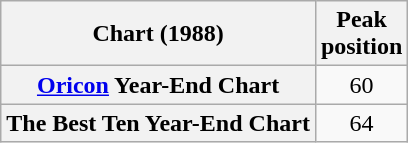<table class="wikitable plainrowheaders" style="text-align:center;">
<tr>
<th>Chart (1988)</th>
<th>Peak<br>position</th>
</tr>
<tr>
<th scope="row"><a href='#'>Oricon</a> Year-End Chart</th>
<td>60</td>
</tr>
<tr>
<th scope="row">The Best Ten Year-End Chart</th>
<td>64</td>
</tr>
</table>
